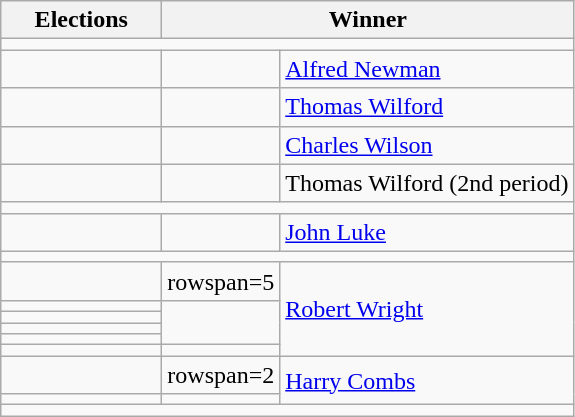<table class=wikitable>
<tr>
<th width=100>Elections</th>
<th width=200 colspan= 2>Winner</th>
</tr>
<tr>
<td colspan=3 align=center></td>
</tr>
<tr>
<td></td>
<td></td>
<td><a href='#'>Alfred Newman</a></td>
</tr>
<tr>
<td></td>
<td></td>
<td><a href='#'>Thomas Wilford</a></td>
</tr>
<tr>
<td></td>
<td></td>
<td><a href='#'>Charles Wilson</a></td>
</tr>
<tr>
<td></td>
<td></td>
<td>Thomas Wilford (2nd period)</td>
</tr>
<tr>
<td colspan=3 align=center></td>
</tr>
<tr>
<td></td>
<td></td>
<td><a href='#'>John Luke</a></td>
</tr>
<tr>
<td colspan=3 align=center></td>
</tr>
<tr>
<td></td>
<td>rowspan=5 </td>
<td rowspan=6><a href='#'>Robert Wright</a></td>
</tr>
<tr>
<td></td>
</tr>
<tr>
<td></td>
</tr>
<tr>
<td></td>
</tr>
<tr>
<td></td>
</tr>
<tr>
<td></td>
<td></td>
</tr>
<tr>
<td></td>
<td>rowspan=2 </td>
<td rowspan=2><a href='#'>Harry Combs</a></td>
</tr>
<tr>
<td></td>
</tr>
<tr>
<td colspan=3 align=center></td>
</tr>
</table>
